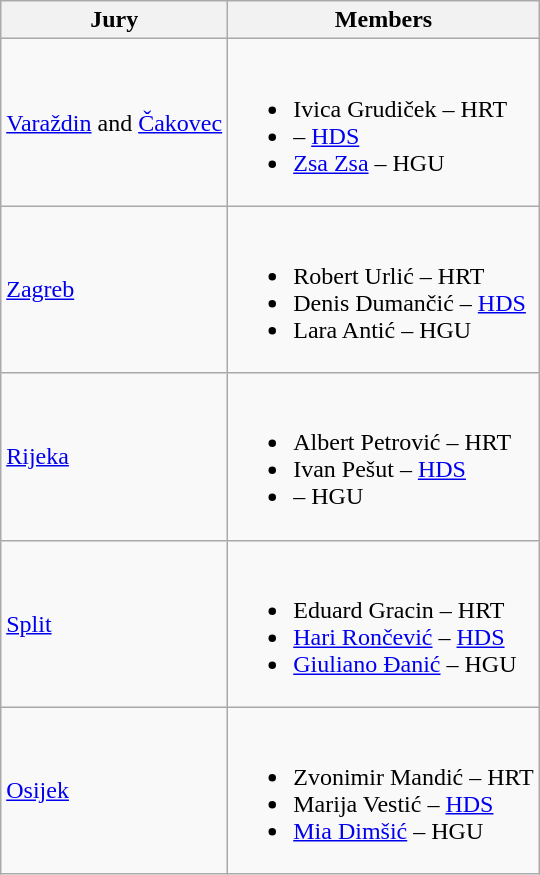<table class="wikitable collapsible" style="margin: 1em auto 1em auto">
<tr>
<th>Jury</th>
<th>Members</th>
</tr>
<tr>
<td><a href='#'>Varaždin</a> and <a href='#'>Čakovec</a></td>
<td><br><ul><li>Ivica Grudiček – HRT</li><li> – <a href='#'>HDS</a></li><li><a href='#'>Zsa Zsa</a> – HGU</li></ul></td>
</tr>
<tr>
<td><a href='#'>Zagreb</a></td>
<td><br><ul><li>Robert Urlić – HRT</li><li>Denis Dumančić – <a href='#'>HDS</a></li><li>Lara Antić – HGU</li></ul></td>
</tr>
<tr>
<td><a href='#'>Rijeka</a></td>
<td><br><ul><li>Albert Petrović – HRT</li><li>Ivan Pešut – <a href='#'>HDS</a></li><li> – HGU</li></ul></td>
</tr>
<tr>
<td><a href='#'>Split</a></td>
<td><br><ul><li>Eduard Gracin – HRT</li><li><a href='#'>Hari Rončević</a> – <a href='#'>HDS</a></li><li><a href='#'>Giuliano Đanić</a> – HGU</li></ul></td>
</tr>
<tr>
<td><a href='#'>Osijek</a></td>
<td><br><ul><li>Zvonimir Mandić – HRT</li><li>Marija Vestić – <a href='#'>HDS</a></li><li><a href='#'>Mia Dimšić</a> – HGU</li></ul></td>
</tr>
</table>
